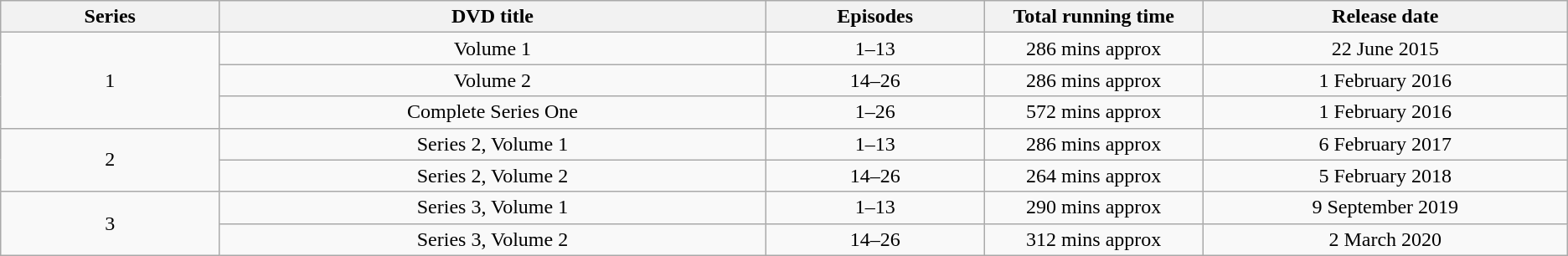<table class="wikitable sortable" style="text-align:center">
<tr>
<th style="width:6%;">Series</th>
<th style="width:15%;">DVD title</th>
<th style="width:6%;">Episodes</th>
<th style="width:6%;">Total running time</th>
<th style="width:10%;">Release date</th>
</tr>
<tr>
<td rowspan="3">1</td>
<td>Volume 1</td>
<td>1–13</td>
<td>286 mins approx</td>
<td>22 June 2015</td>
</tr>
<tr>
<td>Volume 2</td>
<td>14–26</td>
<td>286 mins approx</td>
<td>1 February 2016</td>
</tr>
<tr>
<td>Complete Series One</td>
<td>1–26</td>
<td>572 mins approx</td>
<td>1 February 2016</td>
</tr>
<tr>
<td rowspan="2">2</td>
<td>Series 2, Volume 1</td>
<td>1–13</td>
<td>286 mins approx</td>
<td>6 February 2017</td>
</tr>
<tr>
<td>Series 2, Volume 2</td>
<td>14–26</td>
<td>264 mins approx</td>
<td>5 February 2018</td>
</tr>
<tr>
<td rowspan="2">3</td>
<td>Series 3, Volume 1</td>
<td>1–13</td>
<td>290 mins approx</td>
<td>9 September 2019</td>
</tr>
<tr>
<td>Series 3, Volume 2</td>
<td>14–26</td>
<td>312 mins approx</td>
<td>2 March 2020</td>
</tr>
</table>
